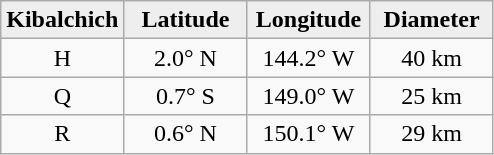<table class="wikitable">
<tr>
<th width="25%" style="background:#eeeeee;">Kibalchich</th>
<th width="25%" style="background:#eeeeee;">Latitude</th>
<th width="25%" style="background:#eeeeee;">Longitude</th>
<th width="25%" style="background:#eeeeee;">Diameter</th>
</tr>
<tr>
<td align="center">H</td>
<td align="center">2.0° N</td>
<td align="center">144.2° W</td>
<td align="center">40 km</td>
</tr>
<tr>
<td align="center">Q</td>
<td align="center">0.7° S</td>
<td align="center">149.0° W</td>
<td align="center">25 km</td>
</tr>
<tr>
<td align="center">R</td>
<td align="center">0.6° N</td>
<td align="center">150.1° W</td>
<td align="center">29 km</td>
</tr>
</table>
